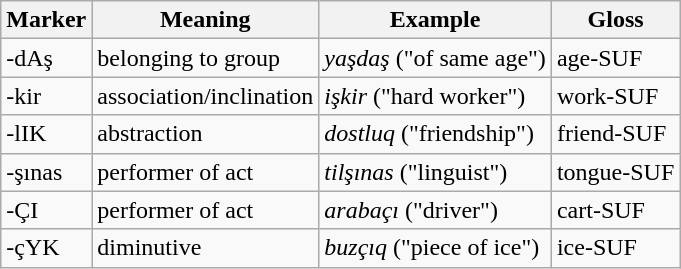<table class="wikitable">
<tr>
<th>Marker</th>
<th>Meaning</th>
<th>Example</th>
<th>Gloss</th>
</tr>
<tr>
<td>-dAş</td>
<td>belonging to group</td>
<td><em>yaşdaş</em> ("of same age")</td>
<td>age-SUF</td>
</tr>
<tr>
<td>-kir</td>
<td>association/inclination</td>
<td><em>işkir</em> ("hard worker")</td>
<td>work-SUF</td>
</tr>
<tr>
<td>-lIK</td>
<td>abstraction</td>
<td><em>dostluq</em> ("friendship")</td>
<td>friend-SUF</td>
</tr>
<tr>
<td>-şınas</td>
<td>performer of act</td>
<td><em>tilşınas</em> ("linguist")</td>
<td>tongue-SUF</td>
</tr>
<tr>
<td>-ÇI</td>
<td>performer of act</td>
<td><em>arabaçı</em> ("driver")</td>
<td>cart-SUF</td>
</tr>
<tr>
<td>-çYK</td>
<td>diminutive</td>
<td><em>buzçıq</em> ("piece of ice")</td>
<td>ice-SUF</td>
</tr>
</table>
